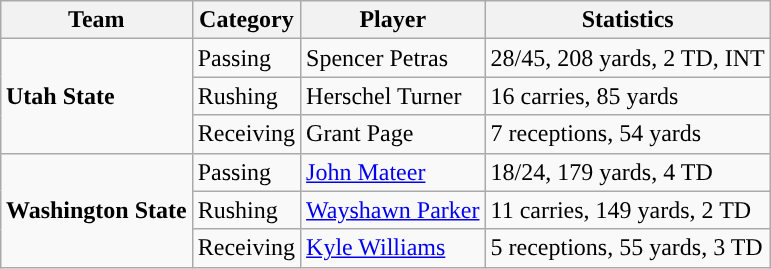<table class="wikitable" style="float: right;">
<tr>
<th>Team</th>
<th>Category</th>
<th>Player</th>
<th>Statistics</th>
</tr>
<tr>
<td rowspan=3><strong>Utah State</strong></td>
<td>Passing</td>
<td>Spencer Petras</td>
<td>28/45, 208 yards, 2 TD, INT</td>
</tr>
<tr>
<td>Rushing</td>
<td>Herschel Turner</td>
<td>16 carries, 85 yards</td>
</tr>
<tr>
<td>Receiving</td>
<td>Grant Page</td>
<td>7 receptions, 54 yards</td>
</tr>
<tr>
<td rowspan=3><strong>Washington State</strong></td>
<td>Passing</td>
<td><a href='#'>John Mateer</a></td>
<td>18/24, 179 yards, 4 TD</td>
</tr>
<tr>
<td>Rushing</td>
<td><a href='#'>Wayshawn Parker</a></td>
<td>11 carries, 149 yards, 2 TD</td>
</tr>
<tr>
<td>Receiving</td>
<td><a href='#'>Kyle Williams</a></td>
<td>5 receptions, 55 yards, 3 TD</td>
</tr>
</table>
